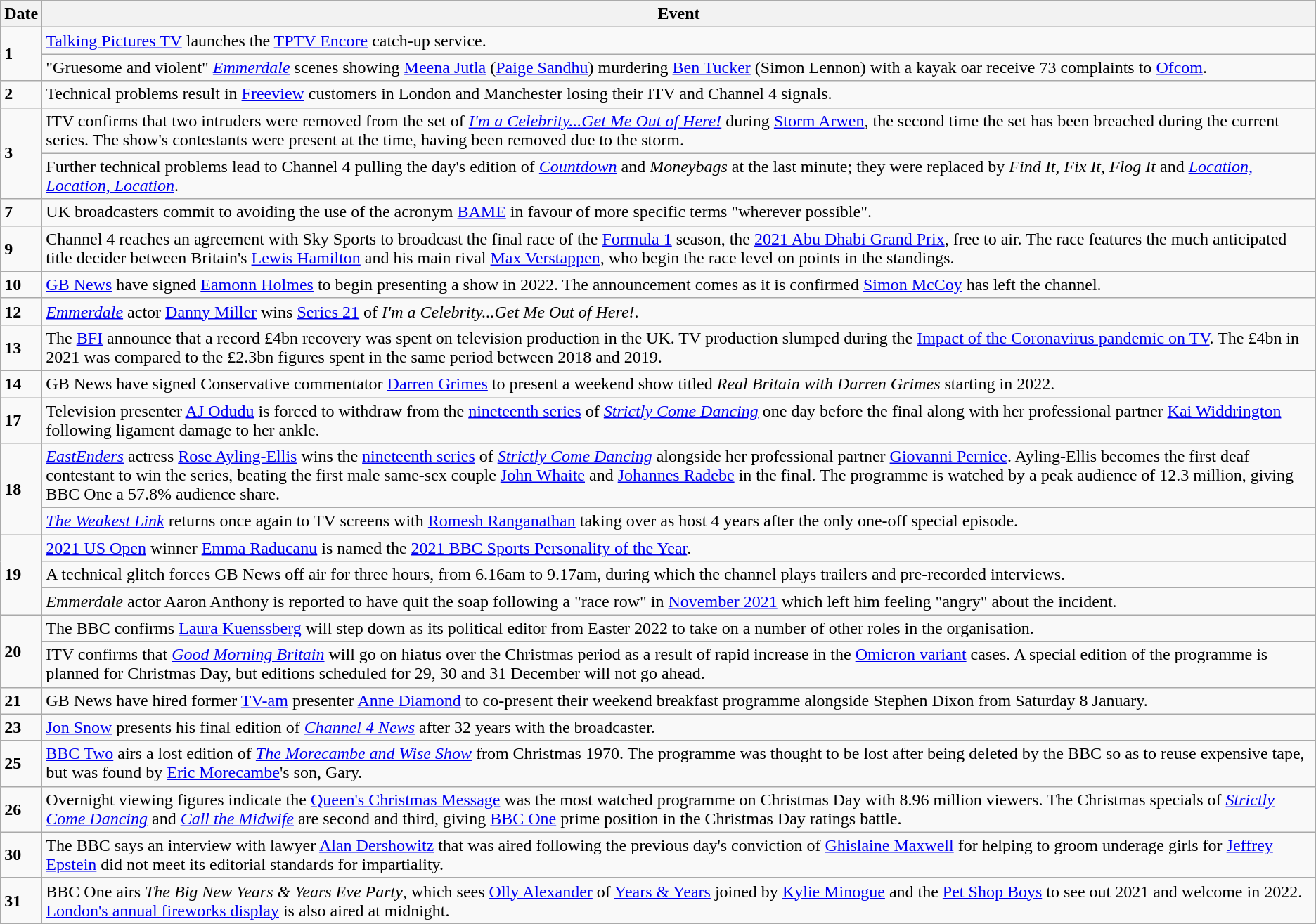<table class="wikitable">
<tr>
<th>Date</th>
<th>Event</th>
</tr>
<tr>
<td rowspan="2"><strong>1</strong></td>
<td><a href='#'>Talking Pictures TV</a> launches the <a href='#'>TPTV Encore</a> catch-up service.</td>
</tr>
<tr>
<td>"Gruesome and violent" <em><a href='#'>Emmerdale</a></em> scenes showing <a href='#'>Meena Jutla</a> (<a href='#'>Paige Sandhu</a>) murdering <a href='#'>Ben Tucker</a> (Simon Lennon) with a kayak oar receive 73 complaints to <a href='#'>Ofcom</a>.</td>
</tr>
<tr>
<td><strong>2</strong></td>
<td>Technical problems result in <a href='#'>Freeview</a> customers in London and Manchester losing their ITV and Channel 4 signals.</td>
</tr>
<tr>
<td rowspan=2><strong>3</strong></td>
<td>ITV confirms that two intruders were removed from the set of <em><a href='#'>I'm a Celebrity...Get Me Out of Here!</a></em> during <a href='#'>Storm Arwen</a>, the second time the set has been breached during the current series. The show's contestants were present at the time, having been removed due to the storm.</td>
</tr>
<tr>
<td>Further technical problems lead to Channel 4 pulling the day's edition of <em><a href='#'>Countdown</a></em> and <em>Moneybags</em> at the last minute; they were replaced by <em>Find It, Fix It, Flog It</em> and <em><a href='#'>Location, Location, Location</a></em>.</td>
</tr>
<tr>
<td><strong>7</strong></td>
<td>UK broadcasters commit to avoiding the use of the acronym <a href='#'>BAME</a> in favour of more specific terms "wherever possible".</td>
</tr>
<tr>
<td><strong>9</strong></td>
<td>Channel 4 reaches an agreement with Sky Sports to broadcast the final race of the <a href='#'>Formula 1</a> season, the <a href='#'>2021 Abu Dhabi Grand Prix</a>, free to air. The race features the much anticipated title decider between Britain's <a href='#'>Lewis Hamilton</a> and his main rival <a href='#'>Max Verstappen</a>, who begin the race level on points in the standings.</td>
</tr>
<tr>
<td><strong>10</strong></td>
<td><a href='#'>GB News</a> have signed <a href='#'>Eamonn Holmes</a> to begin presenting a show in 2022. The announcement comes as it is confirmed <a href='#'>Simon McCoy</a> has left the channel.</td>
</tr>
<tr>
<td><strong>12</strong></td>
<td><em><a href='#'>Emmerdale</a></em> actor <a href='#'>Danny Miller</a> wins <a href='#'>Series 21</a> of <em>I'm a Celebrity...Get Me Out of Here!</em>.</td>
</tr>
<tr>
<td><strong>13</strong></td>
<td>The <a href='#'>BFI</a> announce that a record £4bn recovery was spent on television production in the UK. TV production slumped during the <a href='#'>Impact of the Coronavirus pandemic on TV</a>. The £4bn in 2021 was compared to the £2.3bn figures spent in the same period between 2018 and 2019.</td>
</tr>
<tr>
<td><strong>14</strong></td>
<td>GB News have signed Conservative commentator <a href='#'>Darren Grimes</a> to present a weekend show titled <em>Real Britain with Darren Grimes</em> starting in 2022.</td>
</tr>
<tr>
<td><strong>17</strong></td>
<td>Television presenter <a href='#'>AJ Odudu</a> is forced to withdraw from the <a href='#'>nineteenth series</a> of <em><a href='#'>Strictly Come Dancing</a></em> one day before the final along with her professional partner <a href='#'>Kai Widdrington</a> following ligament damage to her ankle.</td>
</tr>
<tr>
<td rowspan=2><strong>18</strong></td>
<td><em><a href='#'>EastEnders</a></em> actress <a href='#'>Rose Ayling-Ellis</a> wins the <a href='#'>nineteenth series</a> of <em><a href='#'>Strictly Come Dancing</a></em> alongside her professional partner <a href='#'>Giovanni Pernice</a>. Ayling-Ellis becomes the first deaf contestant to win the series, beating the first male same-sex couple <a href='#'>John Whaite</a> and <a href='#'>Johannes Radebe</a> in the final. The programme is watched by a peak audience of 12.3 million, giving BBC One a 57.8% audience share.</td>
</tr>
<tr>
<td><em><a href='#'>The Weakest Link</a></em> returns once again to TV screens with <a href='#'>Romesh Ranganathan</a> taking over as host 4 years after the only one-off special episode.</td>
</tr>
<tr>
<td rowspan=3><strong>19</strong></td>
<td><a href='#'>2021 US Open</a> winner <a href='#'>Emma Raducanu</a> is named the <a href='#'>2021 BBC Sports Personality of the Year</a>.</td>
</tr>
<tr>
<td>A technical glitch forces GB News off air for three hours, from 6.16am to 9.17am, during which the channel plays trailers and pre-recorded interviews.</td>
</tr>
<tr>
<td><em>Emmerdale</em> actor Aaron Anthony is reported to have quit the soap following a "race row" in <a href='#'>November 2021</a> which left him feeling "angry" about the incident.</td>
</tr>
<tr>
<td rowspan=2><strong>20</strong></td>
<td>The BBC confirms <a href='#'>Laura Kuenssberg</a> will step down as its political editor from Easter 2022 to take on a number of other roles in the organisation.</td>
</tr>
<tr>
<td>ITV confirms that <em><a href='#'>Good Morning Britain</a></em> will go on hiatus over the Christmas period as a result of rapid increase in the <a href='#'>Omicron variant</a> cases. A special edition of the programme is planned for Christmas Day, but editions scheduled for 29, 30 and 31 December will not go ahead.</td>
</tr>
<tr>
<td><strong>21</strong></td>
<td>GB News have hired former <a href='#'>TV-am</a> presenter <a href='#'>Anne Diamond</a> to co-present their weekend breakfast programme alongside Stephen Dixon from Saturday 8 January.</td>
</tr>
<tr>
<td><strong>23</strong></td>
<td><a href='#'>Jon Snow</a> presents his final edition of <em><a href='#'>Channel 4 News</a></em> after 32 years with the broadcaster.</td>
</tr>
<tr>
<td><strong>25</strong></td>
<td><a href='#'>BBC Two</a> airs a lost edition of <em><a href='#'>The Morecambe and Wise Show</a></em> from Christmas 1970. The programme was thought to be lost after being deleted by the BBC so as to reuse expensive tape, but was found by <a href='#'>Eric Morecambe</a>'s son, Gary.</td>
</tr>
<tr>
<td><strong>26</strong></td>
<td>Overnight viewing figures indicate the <a href='#'>Queen's Christmas Message</a> was the most watched programme on Christmas Day with 8.96 million viewers. The Christmas specials of <em><a href='#'>Strictly Come Dancing</a></em> and <em><a href='#'>Call the Midwife</a></em> are second and third, giving <a href='#'>BBC One</a> prime position in the Christmas Day ratings battle.</td>
</tr>
<tr>
<td><strong>30</strong></td>
<td>The BBC says an interview with lawyer <a href='#'>Alan Dershowitz</a> that was aired following the previous day's conviction of <a href='#'>Ghislaine Maxwell</a> for helping to groom underage girls for <a href='#'>Jeffrey Epstein</a> did not meet its editorial standards for impartiality.</td>
</tr>
<tr>
<td><strong>31</strong></td>
<td>BBC One airs <em>The Big New Years & Years Eve Party</em>, which sees <a href='#'>Olly Alexander</a> of <a href='#'>Years & Years</a> joined by <a href='#'>Kylie Minogue</a> and the <a href='#'>Pet Shop Boys</a> to see out 2021 and welcome in 2022. <a href='#'>London's annual fireworks display</a> is also aired at midnight.</td>
</tr>
</table>
